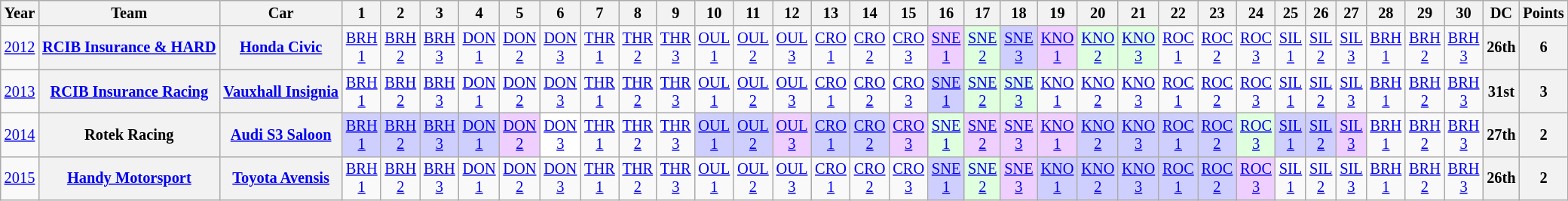<table class="wikitable" style="text-align:center; font-size:85%">
<tr>
<th>Year</th>
<th>Team</th>
<th>Car</th>
<th>1</th>
<th>2</th>
<th>3</th>
<th>4</th>
<th>5</th>
<th>6</th>
<th>7</th>
<th>8</th>
<th>9</th>
<th>10</th>
<th>11</th>
<th>12</th>
<th>13</th>
<th>14</th>
<th>15</th>
<th>16</th>
<th>17</th>
<th>18</th>
<th>19</th>
<th>20</th>
<th>21</th>
<th>22</th>
<th>23</th>
<th>24</th>
<th>25</th>
<th>26</th>
<th>27</th>
<th>28</th>
<th>29</th>
<th>30</th>
<th>DC</th>
<th>Points</th>
</tr>
<tr>
<td><a href='#'>2012</a></td>
<th nowrap><a href='#'>RCIB Insurance & HARD</a></th>
<th nowrap><a href='#'>Honda Civic</a></th>
<td><a href='#'>BRH<br>1</a></td>
<td><a href='#'>BRH<br>2</a></td>
<td><a href='#'>BRH<br>3</a></td>
<td><a href='#'>DON<br>1</a></td>
<td><a href='#'>DON<br>2</a></td>
<td><a href='#'>DON<br>3</a></td>
<td><a href='#'>THR<br>1</a></td>
<td><a href='#'>THR<br>2</a></td>
<td><a href='#'>THR<br>3</a></td>
<td><a href='#'>OUL<br>1</a></td>
<td><a href='#'>OUL<br>2</a></td>
<td><a href='#'>OUL<br>3</a></td>
<td><a href='#'>CRO<br>1</a></td>
<td><a href='#'>CRO<br>2</a></td>
<td><a href='#'>CRO<br>3</a></td>
<td style="background:#EFCFFF;"><a href='#'>SNE<br>1</a><br></td>
<td style="background:#DFFFDF;"><a href='#'>SNE<br>2</a><br></td>
<td style="background:#CFCFFF;"><a href='#'>SNE<br>3</a><br></td>
<td style="background:#EFCFFF;"><a href='#'>KNO<br>1</a><br></td>
<td style="background:#DFFFDF;"><a href='#'>KNO<br>2</a><br></td>
<td style="background:#DFFFDF;"><a href='#'>KNO<br>3</a><br></td>
<td><a href='#'>ROC<br>1</a></td>
<td><a href='#'>ROC<br>2</a></td>
<td><a href='#'>ROC<br>3</a></td>
<td><a href='#'>SIL<br>1</a></td>
<td><a href='#'>SIL<br>2</a></td>
<td><a href='#'>SIL<br>3</a></td>
<td><a href='#'>BRH<br>1</a></td>
<td><a href='#'>BRH<br>2</a></td>
<td><a href='#'>BRH<br>3</a></td>
<th>26th</th>
<th>6</th>
</tr>
<tr>
<td><a href='#'>2013</a></td>
<th nowrap><a href='#'>RCIB Insurance Racing</a></th>
<th nowrap><a href='#'>Vauxhall Insignia</a></th>
<td><a href='#'>BRH<br>1</a></td>
<td><a href='#'>BRH<br>2</a></td>
<td><a href='#'>BRH<br>3</a></td>
<td><a href='#'>DON<br>1</a></td>
<td><a href='#'>DON<br>2</a></td>
<td><a href='#'>DON<br>3</a></td>
<td><a href='#'>THR<br>1</a></td>
<td><a href='#'>THR<br>2</a></td>
<td><a href='#'>THR<br>3</a></td>
<td><a href='#'>OUL<br>1</a></td>
<td><a href='#'>OUL<br>2</a></td>
<td><a href='#'>OUL<br>3</a></td>
<td><a href='#'>CRO<br>1</a></td>
<td><a href='#'>CRO<br>2</a></td>
<td><a href='#'>CRO<br>3</a></td>
<td style="background:#CFCFFF;"><a href='#'>SNE<br>1</a><br></td>
<td style="background:#DFFFDF;"><a href='#'>SNE<br>2</a><br></td>
<td style="background:#DFFFDF;"><a href='#'>SNE<br>3</a><br></td>
<td><a href='#'>KNO<br>1</a></td>
<td><a href='#'>KNO<br>2</a></td>
<td><a href='#'>KNO<br>3</a></td>
<td><a href='#'>ROC<br>1</a></td>
<td><a href='#'>ROC<br>2</a></td>
<td><a href='#'>ROC<br>3</a></td>
<td><a href='#'>SIL<br>1</a></td>
<td><a href='#'>SIL<br>2</a></td>
<td><a href='#'>SIL<br>3</a></td>
<td><a href='#'>BRH<br>1</a></td>
<td><a href='#'>BRH<br>2</a></td>
<td><a href='#'>BRH<br>3</a></td>
<th>31st</th>
<th>3</th>
</tr>
<tr>
<td><a href='#'>2014</a></td>
<th nowrap>Rotek Racing</th>
<th nowrap><a href='#'>Audi S3 Saloon</a></th>
<td style="background:#CFCFFF;"><a href='#'>BRH<br>1</a><br></td>
<td style="background:#CFCFFF;"><a href='#'>BRH<br>2</a><br></td>
<td style="background:#CFCFFF;"><a href='#'>BRH<br>3</a><br></td>
<td style="background:#CFCFFF;"><a href='#'>DON<br>1</a><br></td>
<td style="background:#EFCFFF;"><a href='#'>DON<br>2</a><br></td>
<td style="background:#FFFFFF;"><a href='#'>DON<br>3</a><br></td>
<td><a href='#'>THR<br>1</a></td>
<td><a href='#'>THR<br>2</a></td>
<td><a href='#'>THR<br>3</a></td>
<td style="background:#CFCFFF;"><a href='#'>OUL<br>1</a><br></td>
<td style="background:#CFCFFF;"><a href='#'>OUL<br>2</a><br></td>
<td style="background:#EFCFFF;"><a href='#'>OUL<br>3</a><br></td>
<td style="background:#CFCFFF;"><a href='#'>CRO<br>1</a><br></td>
<td style="background:#CFCFFF;"><a href='#'>CRO<br>2</a><br></td>
<td style="background:#EFCFFF;"><a href='#'>CRO<br>3</a><br></td>
<td style="background:#DFFFDF;"><a href='#'>SNE<br>1</a><br></td>
<td style="background:#EFCFFF;"><a href='#'>SNE<br>2</a><br></td>
<td style="background:#EFCFFF;"><a href='#'>SNE<br>3</a><br></td>
<td style="background:#EFCFFF;"><a href='#'>KNO<br>1</a><br></td>
<td style="background:#CFCFFF;"><a href='#'>KNO<br>2</a><br></td>
<td style="background:#CFCFFF;"><a href='#'>KNO<br>3</a><br></td>
<td style="background:#CFCFFF;"><a href='#'>ROC<br>1</a><br></td>
<td style="background:#CFCFFF;"><a href='#'>ROC<br>2</a><br></td>
<td style="background:#DFFFDF;"><a href='#'>ROC<br>3</a><br></td>
<td style="background:#CFCFFF;"><a href='#'>SIL<br>1</a><br></td>
<td style="background:#CFCFFF;"><a href='#'>SIL<br>2</a><br></td>
<td style="background:#EFCFFF;"><a href='#'>SIL<br>3</a><br></td>
<td><a href='#'>BRH<br>1</a></td>
<td><a href='#'>BRH<br>2</a></td>
<td><a href='#'>BRH<br>3</a></td>
<th>27th</th>
<th>2</th>
</tr>
<tr>
<td><a href='#'>2015</a></td>
<th nowrap><a href='#'>Handy Motorsport</a></th>
<th nowrap><a href='#'>Toyota Avensis</a></th>
<td style="background:;"><a href='#'>BRH<br>1</a></td>
<td style="background:;"><a href='#'>BRH<br>2</a></td>
<td style="background:;"><a href='#'>BRH<br>3</a></td>
<td style="background:;"><a href='#'>DON<br>1</a></td>
<td style="background:;"><a href='#'>DON<br>2</a></td>
<td style="background:;"><a href='#'>DON<br>3</a></td>
<td style="background:;"><a href='#'>THR<br>1</a></td>
<td style="background:;"><a href='#'>THR<br>2</a></td>
<td style="background:;"><a href='#'>THR<br>3</a></td>
<td style="background:;"><a href='#'>OUL<br>1</a></td>
<td style="background:;"><a href='#'>OUL<br>2</a></td>
<td style="background:;"><a href='#'>OUL<br>3</a></td>
<td style="background:;"><a href='#'>CRO<br>1</a></td>
<td style="background:;"><a href='#'>CRO<br>2</a></td>
<td style="background:;"><a href='#'>CRO<br>3</a></td>
<td style="background:#CFCFFF;"><a href='#'>SNE<br>1</a><br></td>
<td style="background:#DFFFDF;"><a href='#'>SNE<br>2</a><br></td>
<td style="background:#EFCFFF;"><a href='#'>SNE<br>3</a><br></td>
<td style="background:#CFCFFF;"><a href='#'>KNO<br>1</a><br></td>
<td style="background:#CFCFFF;"><a href='#'>KNO<br>2</a><br></td>
<td style="background:#CFCFFF;"><a href='#'>KNO<br>3</a><br></td>
<td style="background:#CFCFFF;"><a href='#'>ROC<br>1</a><br></td>
<td style="background:#CFCFFF;"><a href='#'>ROC<br>2</a><br></td>
<td style="background:#EFCFFF;"><a href='#'>ROC<br>3</a><br></td>
<td style="background:;"><a href='#'>SIL<br>1</a></td>
<td style="background:;"><a href='#'>SIL<br>2</a></td>
<td style="background:;"><a href='#'>SIL<br>3</a></td>
<td style="background:;"><a href='#'>BRH<br>1</a></td>
<td style="background:;"><a href='#'>BRH<br>2</a></td>
<td style="background:;"><a href='#'>BRH<br>3</a></td>
<th>26th</th>
<th>2</th>
</tr>
</table>
